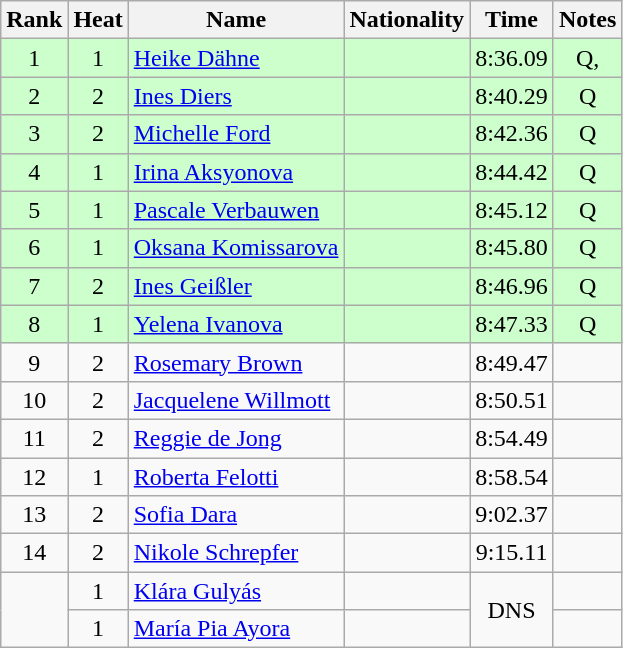<table class="wikitable sortable" style="text-align:center">
<tr>
<th>Rank</th>
<th>Heat</th>
<th>Name</th>
<th>Nationality</th>
<th>Time</th>
<th>Notes</th>
</tr>
<tr bgcolor=ccffcc>
<td>1</td>
<td>1</td>
<td align=left><a href='#'>Heike Dähne</a></td>
<td align=left></td>
<td>8:36.09</td>
<td>Q, </td>
</tr>
<tr bgcolor=ccffcc>
<td>2</td>
<td>2</td>
<td align=left><a href='#'>Ines Diers</a></td>
<td align=left></td>
<td>8:40.29</td>
<td>Q</td>
</tr>
<tr bgcolor=ccffcc>
<td>3</td>
<td>2</td>
<td align=left><a href='#'>Michelle Ford</a></td>
<td align=left></td>
<td>8:42.36</td>
<td>Q</td>
</tr>
<tr bgcolor=ccffcc>
<td>4</td>
<td>1</td>
<td align=left><a href='#'>Irina Aksyonova</a></td>
<td align=left></td>
<td>8:44.42</td>
<td>Q</td>
</tr>
<tr bgcolor=ccffcc>
<td>5</td>
<td>1</td>
<td align=left><a href='#'>Pascale Verbauwen</a></td>
<td align=left></td>
<td>8:45.12</td>
<td>Q</td>
</tr>
<tr bgcolor=ccffcc>
<td>6</td>
<td>1</td>
<td align=left><a href='#'>Oksana Komissarova</a></td>
<td align=left></td>
<td>8:45.80</td>
<td>Q</td>
</tr>
<tr bgcolor=ccffcc>
<td>7</td>
<td>2</td>
<td align=left><a href='#'>Ines Geißler</a></td>
<td align=left></td>
<td>8:46.96</td>
<td>Q</td>
</tr>
<tr bgcolor=ccffcc>
<td>8</td>
<td>1</td>
<td align=left><a href='#'>Yelena Ivanova</a></td>
<td align=left></td>
<td>8:47.33</td>
<td>Q</td>
</tr>
<tr>
<td>9</td>
<td>2</td>
<td align=left><a href='#'>Rosemary Brown</a></td>
<td align=left></td>
<td>8:49.47</td>
<td></td>
</tr>
<tr>
<td>10</td>
<td>2</td>
<td align=left><a href='#'>Jacquelene Willmott</a></td>
<td align=left></td>
<td>8:50.51</td>
<td></td>
</tr>
<tr>
<td>11</td>
<td>2</td>
<td align=left><a href='#'>Reggie de Jong</a></td>
<td align=left></td>
<td>8:54.49</td>
<td></td>
</tr>
<tr>
<td>12</td>
<td>1</td>
<td align=left><a href='#'>Roberta Felotti</a></td>
<td align=left></td>
<td>8:58.54</td>
<td></td>
</tr>
<tr>
<td>13</td>
<td>2</td>
<td align=left><a href='#'>Sofia Dara</a></td>
<td align=left></td>
<td>9:02.37</td>
<td></td>
</tr>
<tr>
<td>14</td>
<td>2</td>
<td align=left><a href='#'>Nikole Schrepfer</a></td>
<td align=left></td>
<td>9:15.11</td>
<td></td>
</tr>
<tr>
<td rowspan=2></td>
<td>1</td>
<td align=left><a href='#'>Klára Gulyás</a></td>
<td align=left></td>
<td rowspan=2>DNS</td>
<td></td>
</tr>
<tr>
<td>1</td>
<td align=left><a href='#'>María Pia Ayora</a></td>
<td align=left></td>
<td></td>
</tr>
</table>
